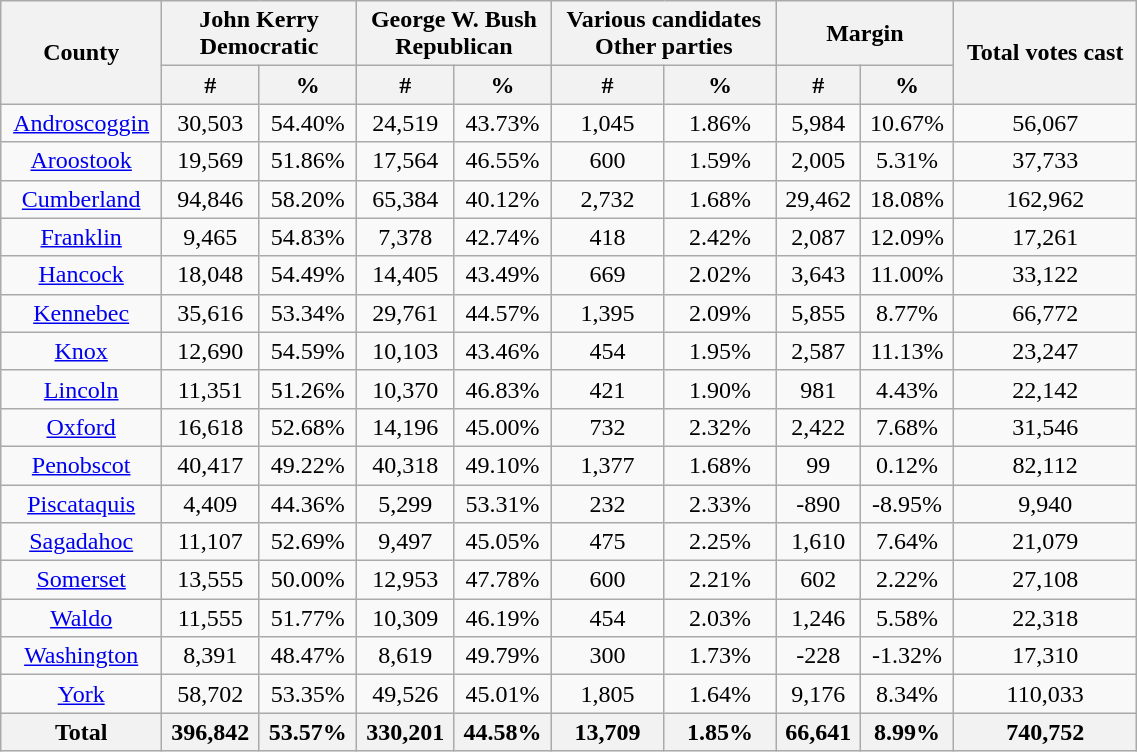<table width="60%"  class="wikitable sortable" style="text-align:center">
<tr>
<th style="text-align:center;" rowspan="2">County</th>
<th style="text-align:center;" colspan="2">John Kerry<br>Democratic</th>
<th style="text-align:center;" colspan="2">George W. Bush<br>Republican</th>
<th style="text-align:center;" colspan="2">Various candidates<br>Other parties</th>
<th style="text-align:center;" colspan="2">Margin</th>
<th style="text-align:center;" rowspan="2">Total votes cast</th>
</tr>
<tr>
<th style="text-align:center;" data-sort-type="number">#</th>
<th style="text-align:center;" data-sort-type="number">%</th>
<th style="text-align:center;" data-sort-type="number">#</th>
<th style="text-align:center;" data-sort-type="number">%</th>
<th style="text-align:center;" data-sort-type="number">#</th>
<th style="text-align:center;" data-sort-type="number">%</th>
<th style="text-align:center;" data-sort-type="number">#</th>
<th style="text-align:center;" data-sort-type="number">%</th>
</tr>
<tr style="text-align:center;">
<td><a href='#'>Androscoggin</a></td>
<td>30,503</td>
<td>54.40%</td>
<td>24,519</td>
<td>43.73%</td>
<td>1,045</td>
<td>1.86%</td>
<td>5,984</td>
<td>10.67%</td>
<td>56,067</td>
</tr>
<tr style="text-align:center;">
<td><a href='#'>Aroostook</a></td>
<td>19,569</td>
<td>51.86%</td>
<td>17,564</td>
<td>46.55%</td>
<td>600</td>
<td>1.59%</td>
<td>2,005</td>
<td>5.31%</td>
<td>37,733</td>
</tr>
<tr style="text-align:center;">
<td><a href='#'>Cumberland</a></td>
<td>94,846</td>
<td>58.20%</td>
<td>65,384</td>
<td>40.12%</td>
<td>2,732</td>
<td>1.68%</td>
<td>29,462</td>
<td>18.08%</td>
<td>162,962</td>
</tr>
<tr style="text-align:center;">
<td><a href='#'>Franklin</a></td>
<td>9,465</td>
<td>54.83%</td>
<td>7,378</td>
<td>42.74%</td>
<td>418</td>
<td>2.42%</td>
<td>2,087</td>
<td>12.09%</td>
<td>17,261</td>
</tr>
<tr style="text-align:center;">
<td><a href='#'>Hancock</a></td>
<td>18,048</td>
<td>54.49%</td>
<td>14,405</td>
<td>43.49%</td>
<td>669</td>
<td>2.02%</td>
<td>3,643</td>
<td>11.00%</td>
<td>33,122</td>
</tr>
<tr style="text-align:center;">
<td><a href='#'>Kennebec</a></td>
<td>35,616</td>
<td>53.34%</td>
<td>29,761</td>
<td>44.57%</td>
<td>1,395</td>
<td>2.09%</td>
<td>5,855</td>
<td>8.77%</td>
<td>66,772</td>
</tr>
<tr style="text-align:center;">
<td><a href='#'>Knox</a></td>
<td>12,690</td>
<td>54.59%</td>
<td>10,103</td>
<td>43.46%</td>
<td>454</td>
<td>1.95%</td>
<td>2,587</td>
<td>11.13%</td>
<td>23,247</td>
</tr>
<tr style="text-align:center;">
<td><a href='#'>Lincoln</a></td>
<td>11,351</td>
<td>51.26%</td>
<td>10,370</td>
<td>46.83%</td>
<td>421</td>
<td>1.90%</td>
<td>981</td>
<td>4.43%</td>
<td>22,142</td>
</tr>
<tr style="text-align:center;">
<td><a href='#'>Oxford</a></td>
<td>16,618</td>
<td>52.68%</td>
<td>14,196</td>
<td>45.00%</td>
<td>732</td>
<td>2.32%</td>
<td>2,422</td>
<td>7.68%</td>
<td>31,546</td>
</tr>
<tr style="text-align:center;">
<td><a href='#'>Penobscot</a></td>
<td>40,417</td>
<td>49.22%</td>
<td>40,318</td>
<td>49.10%</td>
<td>1,377</td>
<td>1.68%</td>
<td>99</td>
<td>0.12%</td>
<td>82,112</td>
</tr>
<tr style="text-align:center;">
<td><a href='#'>Piscataquis</a></td>
<td>4,409</td>
<td>44.36%</td>
<td>5,299</td>
<td>53.31%</td>
<td>232</td>
<td>2.33%</td>
<td>-890</td>
<td>-8.95%</td>
<td>9,940</td>
</tr>
<tr style="text-align:center;">
<td><a href='#'>Sagadahoc</a></td>
<td>11,107</td>
<td>52.69%</td>
<td>9,497</td>
<td>45.05%</td>
<td>475</td>
<td>2.25%</td>
<td>1,610</td>
<td>7.64%</td>
<td>21,079</td>
</tr>
<tr style="text-align:center;">
<td><a href='#'>Somerset</a></td>
<td>13,555</td>
<td>50.00%</td>
<td>12,953</td>
<td>47.78%</td>
<td>600</td>
<td>2.21%</td>
<td>602</td>
<td>2.22%</td>
<td>27,108</td>
</tr>
<tr style="text-align:center;">
<td><a href='#'>Waldo</a></td>
<td>11,555</td>
<td>51.77%</td>
<td>10,309</td>
<td>46.19%</td>
<td>454</td>
<td>2.03%</td>
<td>1,246</td>
<td>5.58%</td>
<td>22,318</td>
</tr>
<tr style="text-align:center;">
<td><a href='#'>Washington</a></td>
<td>8,391</td>
<td>48.47%</td>
<td>8,619</td>
<td>49.79%</td>
<td>300</td>
<td>1.73%</td>
<td>-228</td>
<td>-1.32%</td>
<td>17,310</td>
</tr>
<tr style="text-align:center;">
<td><a href='#'>York</a></td>
<td>58,702</td>
<td>53.35%</td>
<td>49,526</td>
<td>45.01%</td>
<td>1,805</td>
<td>1.64%</td>
<td>9,176</td>
<td>8.34%</td>
<td>110,033</td>
</tr>
<tr>
<th>Total</th>
<th>396,842</th>
<th>53.57%</th>
<th>330,201</th>
<th>44.58%</th>
<th>13,709</th>
<th>1.85%</th>
<th>66,641</th>
<th>8.99%</th>
<th>740,752</th>
</tr>
</table>
